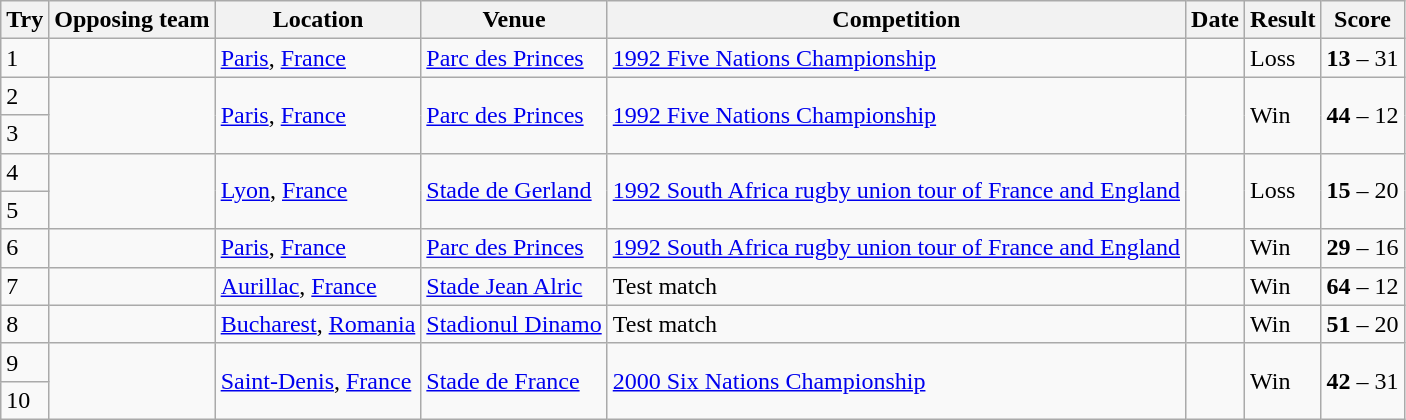<table class="wikitable" style="font-size:100%">
<tr>
<th>Try</th>
<th>Opposing team</th>
<th>Location</th>
<th>Venue</th>
<th>Competition</th>
<th>Date</th>
<th>Result</th>
<th>Score</th>
</tr>
<tr>
<td>1</td>
<td></td>
<td><a href='#'>Paris</a>, <a href='#'>France</a></td>
<td><a href='#'>Parc des Princes</a></td>
<td><a href='#'>1992 Five Nations Championship</a></td>
<td></td>
<td>Loss</td>
<td><strong>13</strong> – 31</td>
</tr>
<tr>
<td>2</td>
<td rowspan="2"></td>
<td rowspan="2"><a href='#'>Paris</a>, <a href='#'>France</a></td>
<td rowspan="2"><a href='#'>Parc des Princes</a></td>
<td rowspan="2"><a href='#'>1992 Five Nations Championship</a></td>
<td rowspan="2"></td>
<td rowspan="2">Win</td>
<td rowspan="2"><strong>44</strong> – 12</td>
</tr>
<tr>
<td>3</td>
</tr>
<tr>
<td>4</td>
<td rowspan="2"></td>
<td rowspan="2"><a href='#'>Lyon</a>, <a href='#'>France</a></td>
<td rowspan="2"><a href='#'>Stade de Gerland</a></td>
<td rowspan="2"><a href='#'>1992 South Africa rugby union tour of France and England</a></td>
<td rowspan="2"></td>
<td rowspan="2">Loss</td>
<td rowspan="2"><strong>15</strong> – 20</td>
</tr>
<tr>
<td>5</td>
</tr>
<tr>
<td>6</td>
<td></td>
<td><a href='#'>Paris</a>, <a href='#'>France</a></td>
<td><a href='#'>Parc des Princes</a></td>
<td><a href='#'>1992 South Africa rugby union tour of France and England</a></td>
<td></td>
<td>Win</td>
<td><strong>29</strong> – 16</td>
</tr>
<tr>
<td>7</td>
<td></td>
<td><a href='#'>Aurillac</a>, <a href='#'>France</a></td>
<td><a href='#'>Stade Jean Alric</a></td>
<td>Test match</td>
<td></td>
<td>Win</td>
<td><strong>64</strong> – 12</td>
</tr>
<tr>
<td>8</td>
<td></td>
<td><a href='#'>Bucharest</a>, <a href='#'>Romania</a></td>
<td><a href='#'>Stadionul Dinamo</a></td>
<td>Test match</td>
<td></td>
<td>Win</td>
<td><strong>51</strong> – 20</td>
</tr>
<tr>
<td>9</td>
<td rowspan="2"></td>
<td rowspan="2"><a href='#'>Saint-Denis</a>, <a href='#'>France</a></td>
<td rowspan="2"><a href='#'>Stade de France</a></td>
<td rowspan="2"><a href='#'>2000 Six Nations Championship</a></td>
<td rowspan="2"></td>
<td rowspan="2">Win</td>
<td rowspan="2"><strong>42</strong> – 31</td>
</tr>
<tr>
<td>10</td>
</tr>
</table>
